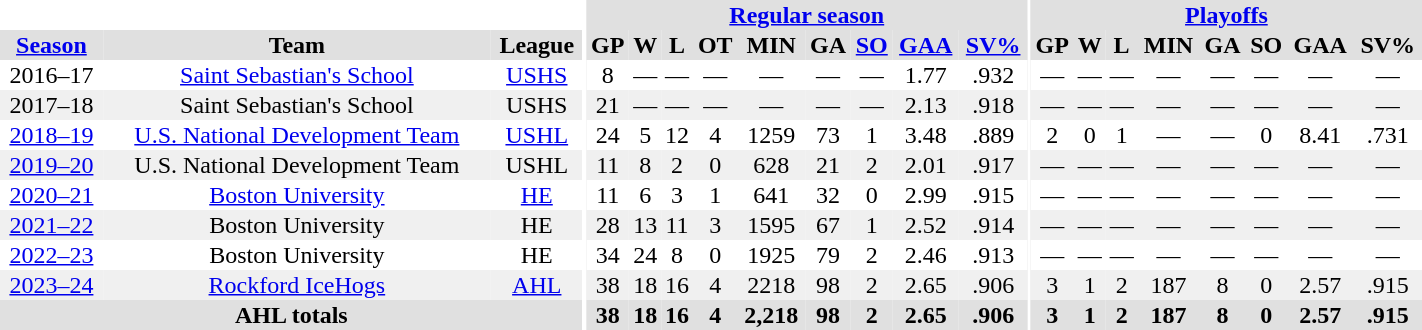<table border="0" cellpadding="1" cellspacing="0" style="text-align:center; width:75%;">
<tr bgcolor="#e0e0e0">
<th colspan="3" bgcolor="#ffffff"></th>
<th rowspan="99" bgcolor="#ffffff"></th>
<th colspan="9" bgcolor="#e0e0e0"><a href='#'>Regular season</a></th>
<th rowspan="99" bgcolor="#ffffff"></th>
<th colspan="8" bgcolor="#e0e0e0"><a href='#'>Playoffs</a></th>
</tr>
<tr bgcolor="#e0e0e0">
<th><a href='#'>Season</a></th>
<th>Team</th>
<th>League</th>
<th>GP</th>
<th>W</th>
<th>L</th>
<th>OT</th>
<th>MIN</th>
<th>GA</th>
<th><a href='#'>SO</a></th>
<th><a href='#'>GAA</a></th>
<th><a href='#'>SV%</a></th>
<th>GP</th>
<th>W</th>
<th>L</th>
<th>MIN</th>
<th>GA</th>
<th>SO</th>
<th>GAA</th>
<th>SV%</th>
</tr>
<tr>
<td>2016–17</td>
<td><a href='#'>Saint Sebastian's School</a></td>
<td><a href='#'>USHS</a></td>
<td>8</td>
<td>—</td>
<td>—</td>
<td>—</td>
<td>—</td>
<td>—</td>
<td>—</td>
<td>1.77</td>
<td>.932</td>
<td>—</td>
<td>—</td>
<td>—</td>
<td>—</td>
<td>—</td>
<td>—</td>
<td>—</td>
<td>—</td>
</tr>
<tr bgcolor="#f0f0f0">
<td>2017–18</td>
<td>Saint Sebastian's School</td>
<td>USHS</td>
<td>21</td>
<td>—</td>
<td>—</td>
<td>—</td>
<td>—</td>
<td>—</td>
<td>—</td>
<td>2.13</td>
<td>.918</td>
<td>—</td>
<td>—</td>
<td>—</td>
<td>—</td>
<td>—</td>
<td>—</td>
<td>—</td>
<td>—</td>
</tr>
<tr>
<td><a href='#'>2018–19</a></td>
<td><a href='#'>U.S. National Development Team</a></td>
<td><a href='#'>USHL</a></td>
<td>24</td>
<td>5</td>
<td>12</td>
<td>4</td>
<td>1259</td>
<td>73</td>
<td>1</td>
<td>3.48</td>
<td>.889</td>
<td>2</td>
<td>0</td>
<td>1</td>
<td>—</td>
<td>—</td>
<td>0</td>
<td>8.41</td>
<td>.731</td>
</tr>
<tr bgcolor="#f0f0f0">
<td><a href='#'>2019–20</a></td>
<td>U.S. National Development Team</td>
<td>USHL</td>
<td>11</td>
<td>8</td>
<td>2</td>
<td>0</td>
<td>628</td>
<td>21</td>
<td>2</td>
<td>2.01</td>
<td>.917</td>
<td>—</td>
<td>—</td>
<td>—</td>
<td>—</td>
<td —>—</td>
<td>—</td>
<td>—</td>
<td>—</td>
</tr>
<tr>
<td><a href='#'>2020–21</a></td>
<td><a href='#'>Boston University</a></td>
<td><a href='#'>HE</a></td>
<td>11</td>
<td>6</td>
<td>3</td>
<td>1</td>
<td>641</td>
<td>32</td>
<td>0</td>
<td>2.99</td>
<td>.915</td>
<td>—</td>
<td>—</td>
<td>—</td>
<td>—</td>
<td>—</td>
<td>—</td>
<td>—</td>
<td>—</td>
</tr>
<tr bgcolor="#f0f0f0">
<td><a href='#'>2021–22</a></td>
<td>Boston University</td>
<td>HE</td>
<td>28</td>
<td>13</td>
<td>11</td>
<td>3</td>
<td>1595</td>
<td>67</td>
<td>1</td>
<td>2.52</td>
<td>.914</td>
<td>—</td>
<td>—</td>
<td>—</td>
<td>—</td>
<td>—</td>
<td>—</td>
<td>—</td>
<td>—</td>
</tr>
<tr>
<td><a href='#'>2022–23</a></td>
<td>Boston University</td>
<td>HE</td>
<td>34</td>
<td>24</td>
<td>8</td>
<td>0</td>
<td>1925</td>
<td>79</td>
<td>2</td>
<td>2.46</td>
<td>.913</td>
<td>—</td>
<td>—</td>
<td>—</td>
<td>—</td>
<td>—</td>
<td>—</td>
<td>—</td>
<td>—</td>
</tr>
<tr bgcolor="#f0f0f0">
<td><a href='#'>2023–24</a></td>
<td><a href='#'>Rockford IceHogs</a></td>
<td><a href='#'>AHL</a></td>
<td>38</td>
<td>18</td>
<td>16</td>
<td>4</td>
<td>2218</td>
<td>98</td>
<td>2</td>
<td>2.65</td>
<td>.906</td>
<td>3</td>
<td>1</td>
<td>2</td>
<td>187</td>
<td>8</td>
<td>0</td>
<td>2.57</td>
<td>.915</td>
</tr>
<tr bgcolor="#e0e0e0">
<th colspan="3">AHL totals</th>
<th>38</th>
<th>18</th>
<th>16</th>
<th>4</th>
<th>2,218</th>
<th>98</th>
<th>2</th>
<th>2.65</th>
<th>.906</th>
<th>3</th>
<th>1</th>
<th>2</th>
<th>187</th>
<th>8</th>
<th>0</th>
<th>2.57</th>
<th>.915</th>
</tr>
</table>
